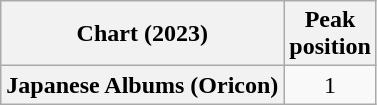<table class="wikitable plainrowheaders" style="text-align:center">
<tr>
<th scope="col">Chart (2023)</th>
<th scope="col">Peak<br>position</th>
</tr>
<tr>
<th scope="row">Japanese Albums (Oricon)</th>
<td>1</td>
</tr>
</table>
